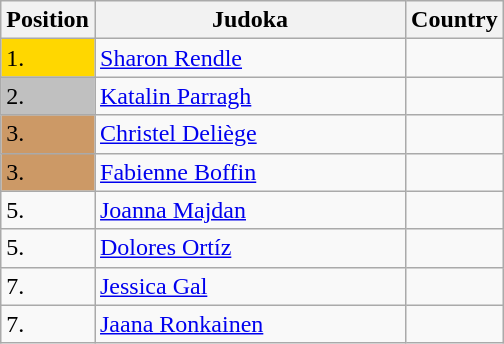<table class=wikitable>
<tr>
<th width=10>Position</th>
<th width=200>Judoka</th>
<th width=10>Country</th>
</tr>
<tr>
<td bgcolor=gold>1.</td>
<td><a href='#'>Sharon Rendle</a></td>
<td></td>
</tr>
<tr>
<td bgcolor=silver>2.</td>
<td><a href='#'>Katalin Parragh</a></td>
<td></td>
</tr>
<tr>
<td bgcolor=CC9966>3.</td>
<td><a href='#'>Christel Deliège</a></td>
<td></td>
</tr>
<tr>
<td bgcolor=CC9966>3.</td>
<td><a href='#'>Fabienne Boffin</a></td>
<td></td>
</tr>
<tr>
<td>5.</td>
<td><a href='#'>Joanna Majdan</a></td>
<td></td>
</tr>
<tr>
<td>5.</td>
<td><a href='#'>Dolores Ortíz</a></td>
<td></td>
</tr>
<tr>
<td>7.</td>
<td><a href='#'>Jessica Gal</a></td>
<td></td>
</tr>
<tr>
<td>7.</td>
<td><a href='#'>Jaana Ronkainen</a></td>
<td></td>
</tr>
</table>
